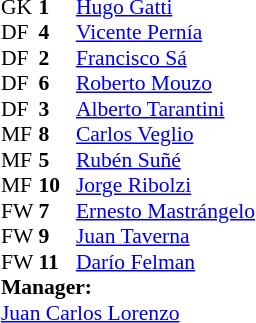<table style="font-size:90%; margin:0.2em auto;" cellspacing="0" cellpadding="0">
<tr>
<th width="25"></th>
<th width="25"></th>
</tr>
<tr>
<td>GK</td>
<td><strong>1</strong></td>
<td> <a href='#'>Hugo Gatti</a></td>
</tr>
<tr>
<td>DF</td>
<td><strong>4</strong></td>
<td> <a href='#'>Vicente Pernía</a></td>
</tr>
<tr>
<td>DF</td>
<td><strong>2</strong></td>
<td> <a href='#'>Francisco Sá</a></td>
</tr>
<tr>
<td>DF</td>
<td><strong>6</strong></td>
<td> <a href='#'>Roberto Mouzo</a></td>
</tr>
<tr>
<td>DF</td>
<td><strong>3</strong></td>
<td> <a href='#'>Alberto Tarantini</a></td>
</tr>
<tr>
<td>MF</td>
<td><strong>8</strong></td>
<td> <a href='#'>Carlos Veglio</a></td>
</tr>
<tr>
<td>MF</td>
<td><strong>5</strong></td>
<td> <a href='#'>Rubén Suñé</a></td>
</tr>
<tr>
<td>MF</td>
<td><strong>10</strong></td>
<td> <a href='#'>Jorge Ribolzi</a></td>
</tr>
<tr>
<td>FW</td>
<td><strong>7</strong></td>
<td> <a href='#'>Ernesto Mastrángelo</a></td>
</tr>
<tr>
<td>FW</td>
<td><strong>9</strong></td>
<td> <a href='#'>Juan Taverna</a></td>
</tr>
<tr>
<td>FW</td>
<td><strong>11</strong></td>
<td> <a href='#'>Darío Felman</a></td>
</tr>
<tr>
<td colspan=3><strong>Manager:</strong></td>
</tr>
<tr>
<td colspan=4> <a href='#'>Juan Carlos Lorenzo</a></td>
</tr>
</table>
